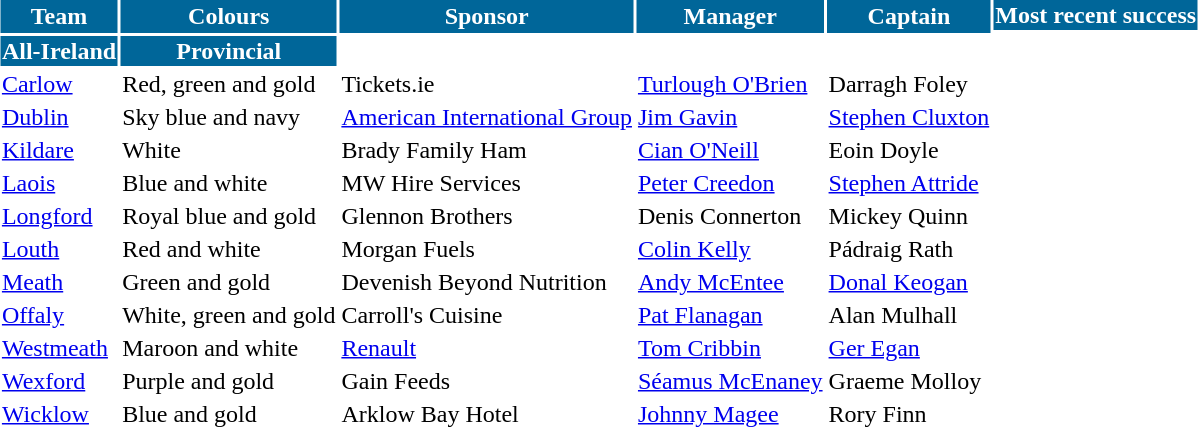<table cellpadding="1" style="margin:1em auto;">
<tr style="background:#069; color:white;">
<th rowspan="2">Team</th>
<th rowspan="2">Colours</th>
<th rowspan="2">Sponsor</th>
<th rowspan="2">Manager</th>
<th rowspan="2">Captain</th>
<th colspan="2">Most recent success</th>
</tr>
<tr>
</tr>
<tr style="background:#069; color:white;">
<th>All-Ireland</th>
<th>Provincial</th>
</tr>
<tr>
<td><a href='#'>Carlow</a></td>
<td> Red, green and gold</td>
<td>Tickets.ie</td>
<td><a href='#'>Turlough O'Brien</a></td>
<td>Darragh Foley</td>
<td></td>
<td></td>
</tr>
<tr>
<td><a href='#'>Dublin</a></td>
<td> Sky blue and navy</td>
<td><a href='#'>American International Group</a></td>
<td><a href='#'>Jim Gavin</a></td>
<td><a href='#'>Stephen Cluxton</a></td>
<td></td>
<td></td>
</tr>
<tr>
<td><a href='#'>Kildare</a></td>
<td> White</td>
<td>Brady Family Ham</td>
<td><a href='#'>Cian O'Neill</a></td>
<td>Eoin Doyle</td>
<td></td>
<td></td>
</tr>
<tr>
<td><a href='#'>Laois</a></td>
<td> Blue and white</td>
<td>MW Hire Services</td>
<td><a href='#'>Peter Creedon</a></td>
<td><a href='#'>Stephen Attride</a></td>
<td></td>
<td></td>
</tr>
<tr>
<td><a href='#'>Longford</a></td>
<td> Royal blue and gold</td>
<td>Glennon Brothers</td>
<td>Denis Connerton</td>
<td>Mickey Quinn</td>
<td></td>
<td></td>
</tr>
<tr>
<td><a href='#'>Louth</a></td>
<td> Red and white</td>
<td>Morgan Fuels</td>
<td><a href='#'>Colin Kelly</a></td>
<td>Pádraig Rath</td>
<td></td>
<td></td>
</tr>
<tr>
<td><a href='#'>Meath</a></td>
<td> Green and gold</td>
<td>Devenish Beyond Nutrition</td>
<td><a href='#'>Andy McEntee</a></td>
<td><a href='#'>Donal Keogan</a></td>
<td></td>
<td></td>
</tr>
<tr>
<td><a href='#'>Offaly</a></td>
<td> White, green and gold</td>
<td>Carroll's Cuisine</td>
<td><a href='#'>Pat Flanagan</a></td>
<td>Alan Mulhall</td>
<td></td>
<td></td>
</tr>
<tr>
<td><a href='#'>Westmeath</a></td>
<td> Maroon and white</td>
<td><a href='#'>Renault</a></td>
<td><a href='#'>Tom Cribbin</a></td>
<td><a href='#'>Ger Egan</a></td>
<td></td>
<td></td>
</tr>
<tr>
<td><a href='#'>Wexford</a></td>
<td> Purple and gold</td>
<td>Gain Feeds</td>
<td><a href='#'>Séamus McEnaney</a></td>
<td>Graeme Molloy</td>
<td></td>
<td></td>
</tr>
<tr>
<td><a href='#'>Wicklow</a></td>
<td> Blue and gold</td>
<td>Arklow Bay Hotel</td>
<td><a href='#'>Johnny Magee</a></td>
<td>Rory Finn</td>
<td></td>
<td></td>
</tr>
</table>
